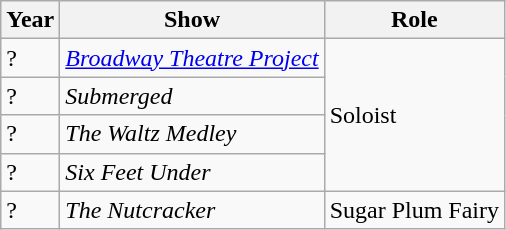<table class="wikitable">
<tr>
<th>Year</th>
<th>Show</th>
<th>Role</th>
</tr>
<tr>
<td>?</td>
<td><em><a href='#'>Broadway Theatre Project</a></em></td>
<td rowspan=4>Soloist</td>
</tr>
<tr>
<td>?</td>
<td><em>Submerged</em></td>
</tr>
<tr>
<td>?</td>
<td><em>The Waltz Medley</em></td>
</tr>
<tr>
<td>?</td>
<td><em>Six Feet Under</em></td>
</tr>
<tr>
<td>?</td>
<td><em>The Nutcracker</em></td>
<td>Sugar Plum Fairy</td>
</tr>
</table>
